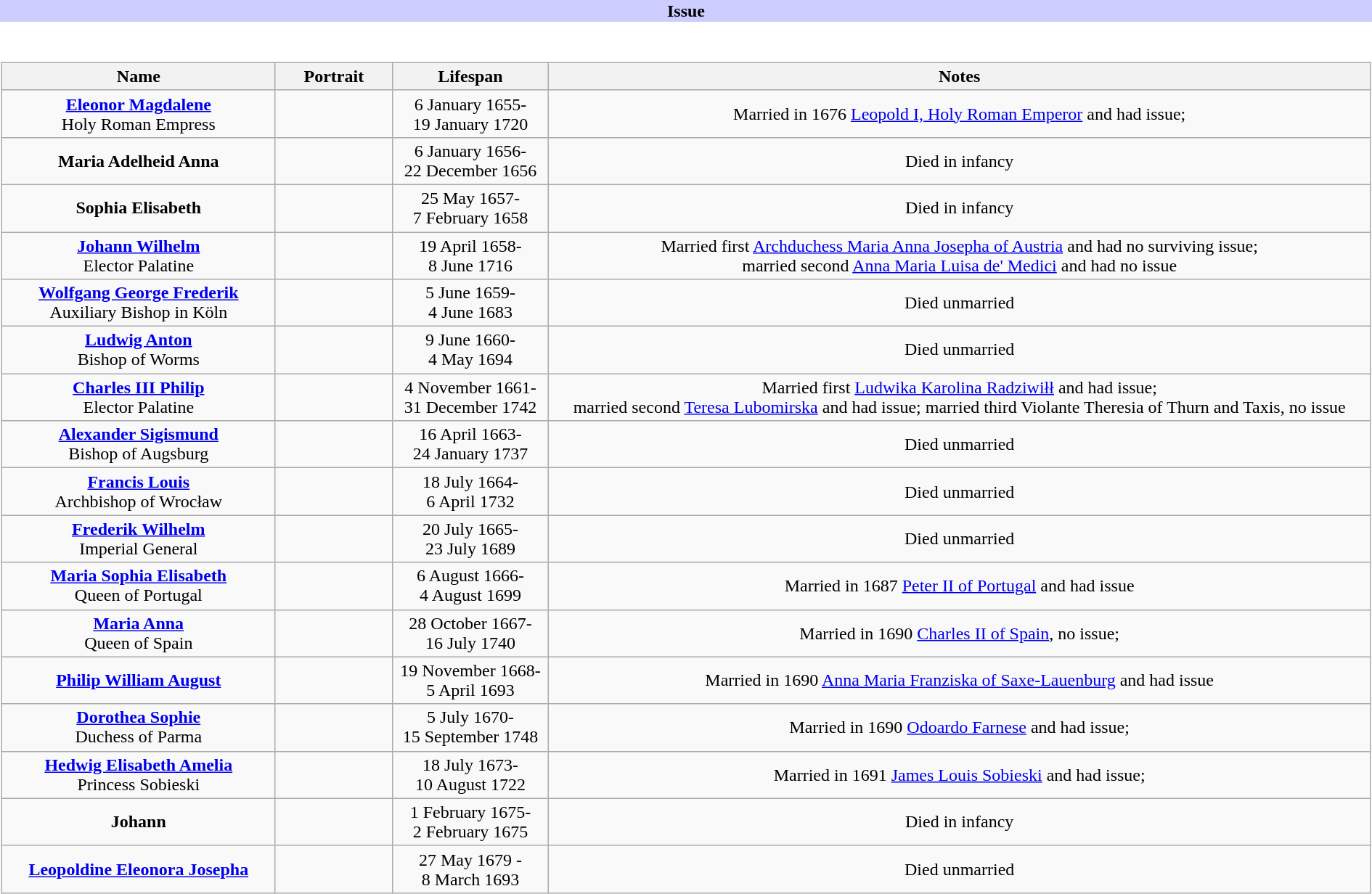<table class="toccolours collapsible collapsed" width=100% align="center">
<tr>
<th style="background:#ccccff;">Issue</th>
</tr>
<tr>
<td><br><table style="text-align:center; width:100%" class="wikitable">
<tr>
<th width=20%>Name</th>
<th width=100px>Portrait</th>
<th>Lifespan</th>
<th>Notes</th>
</tr>
<tr>
<td><strong><a href='#'>Eleonor Magdalene</a></strong><br>Holy Roman Empress</td>
<td></td>
<td>6 January 1655-<br>19 January 1720</td>
<td>Married in 1676 <a href='#'>Leopold I, Holy Roman Emperor</a> and had issue;</td>
</tr>
<tr>
<td><strong>Maria Adelheid Anna</strong><br></td>
<td></td>
<td>6 January 1656-<br>22 December 1656</td>
<td>Died in infancy</td>
</tr>
<tr>
<td><strong>Sophia Elisabeth</strong><br></td>
<td></td>
<td>25 May 1657-<br>7 February 1658</td>
<td>Died in infancy</td>
</tr>
<tr>
<td><strong><a href='#'>Johann Wilhelm</a></strong><br>Elector Palatine</td>
<td></td>
<td>19 April 1658-<br>8 June 1716</td>
<td>Married first <a href='#'>Archduchess Maria Anna Josepha of Austria</a> and had no surviving issue;<br>married second <a href='#'>Anna Maria Luisa de' Medici</a> and had no issue</td>
</tr>
<tr>
<td><strong><a href='#'>Wolfgang George Frederik</a></strong><br>Auxiliary Bishop in Köln</td>
<td></td>
<td>5 June 1659-<br>4 June 1683</td>
<td>Died unmarried</td>
</tr>
<tr>
<td><strong><a href='#'>Ludwig Anton</a></strong><br>Bishop of Worms</td>
<td></td>
<td>9 June 1660-<br>4 May 1694</td>
<td>Died unmarried</td>
</tr>
<tr>
<td><strong><a href='#'>Charles III Philip</a></strong><br>Elector Palatine</td>
<td></td>
<td>4 November 1661-<br>31 December 1742</td>
<td>Married first <a href='#'>Ludwika Karolina Radziwiłł</a> and had issue;<br>married second <a href='#'>Teresa Lubomirska</a> and had issue;
married third Violante Theresia of Thurn and Taxis, no issue</td>
</tr>
<tr>
<td><strong><a href='#'>Alexander Sigismund</a></strong><br>Bishop of Augsburg</td>
<td></td>
<td>16 April 1663-<br>24 January 1737</td>
<td>Died unmarried</td>
</tr>
<tr>
<td><strong><a href='#'>Francis Louis</a></strong><br>Archbishop of Wrocław</td>
<td></td>
<td>18 July 1664-<br>6 April 1732</td>
<td>Died unmarried</td>
</tr>
<tr>
<td><strong><a href='#'>Frederik Wilhelm</a></strong><br>Imperial General</td>
<td></td>
<td>20 July 1665-<br>23 July 1689</td>
<td>Died unmarried</td>
</tr>
<tr>
<td><strong><a href='#'>Maria Sophia Elisabeth</a></strong><br>Queen of Portugal</td>
<td></td>
<td>6 August 1666-<br>4 August 1699</td>
<td>Married in 1687 <a href='#'>Peter II of Portugal</a> and had issue</td>
</tr>
<tr>
<td><strong><a href='#'>Maria Anna</a></strong><br>Queen of Spain</td>
<td></td>
<td>28 October 1667-<br>16 July 1740</td>
<td>Married in 1690 <a href='#'>Charles II of Spain</a>, no issue;</td>
</tr>
<tr>
<td><strong><a href='#'>Philip William August</a></strong><br></td>
<td></td>
<td>19 November 1668-<br>5 April 1693</td>
<td>Married in 1690 <a href='#'>Anna Maria Franziska of Saxe-Lauenburg</a> and had issue</td>
</tr>
<tr>
<td><strong><a href='#'>Dorothea Sophie</a></strong><br>Duchess of Parma</td>
<td></td>
<td>5 July 1670-<br>15 September 1748</td>
<td>Married in 1690 <a href='#'>Odoardo Farnese</a> and had issue;</td>
</tr>
<tr>
<td><strong><a href='#'>Hedwig Elisabeth Amelia</a></strong><br>Princess Sobieski</td>
<td></td>
<td>18 July 1673-<br>10 August 1722</td>
<td>Married in 1691 <a href='#'>James Louis Sobieski</a> and had issue;</td>
</tr>
<tr>
<td><strong>Johann</strong><br></td>
<td></td>
<td>1 February 1675-<br>2 February 1675</td>
<td>Died in infancy</td>
</tr>
<tr>
<td><strong><a href='#'>Leopoldine Eleonora Josepha</a></strong><br></td>
<td></td>
<td>27 May 1679 -<br>8 March 1693</td>
<td>Died unmarried</td>
</tr>
</table>
</td>
</tr>
</table>
